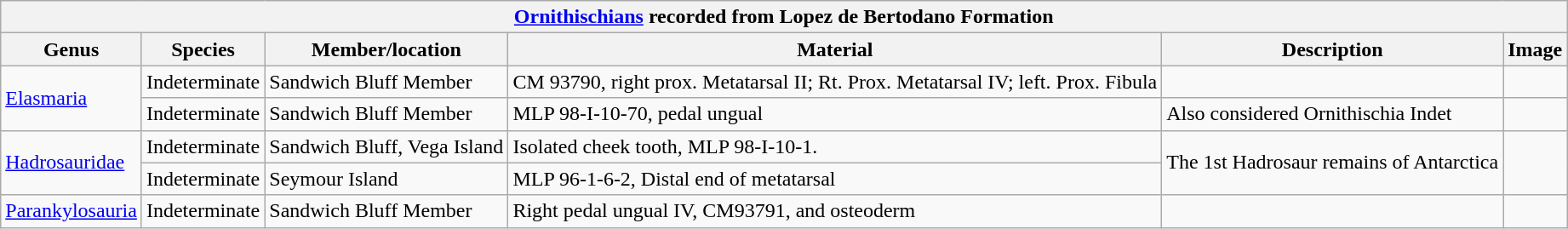<table class="wikitable" align="center">
<tr>
<th colspan="6" align="center"><strong><a href='#'>Ornithischians</a></strong> recorded from Lopez de Bertodano Formation</th>
</tr>
<tr>
<th>Genus</th>
<th>Species</th>
<th>Member/location</th>
<th>Material</th>
<th>Description</th>
<th>Image</th>
</tr>
<tr>
<td rowspan="2"><a href='#'>Elasmaria</a></td>
<td>Indeterminate</td>
<td>Sandwich Bluff Member</td>
<td>CM 93790, right prox. Metatarsal II; Rt. Prox. Metatarsal IV; left. Prox. Fibula </td>
<td></td>
<td></td>
</tr>
<tr>
<td>Indeterminate</td>
<td>Sandwich Bluff Member</td>
<td>MLP 98-I-10-70, pedal ungual</td>
<td>Also considered Ornithischia Indet</td>
<td></td>
</tr>
<tr>
<td rowspan="2"><a href='#'>Hadrosauridae</a></td>
<td>Indeterminate</td>
<td>Sandwich Bluff, Vega Island</td>
<td>Isolated cheek tooth, MLP 98-I-10-1.</td>
<td rowspan="2">The 1st Hadrosaur remains of Antarctica</td>
<td rowspan="2"></td>
</tr>
<tr>
<td>Indeterminate</td>
<td>Seymour Island</td>
<td>MLP 96-1-6-2, Distal end of metatarsal</td>
</tr>
<tr>
<td><a href='#'>Parankylosauria</a></td>
<td>Indeterminate</td>
<td>Sandwich Bluff Member</td>
<td>Right pedal ungual IV, CM93791, and osteoderm</td>
<td></td>
<td></td>
</tr>
</table>
